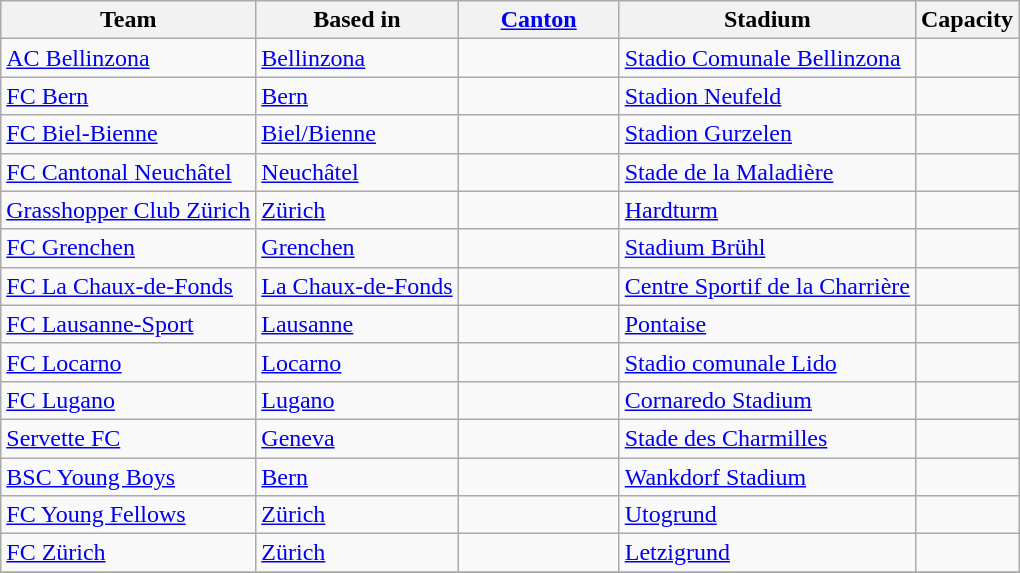<table class="wikitable sortable" style="text-align: left;">
<tr>
<th>Team</th>
<th>Based in</th>
<th width="100"><a href='#'>Canton</a></th>
<th>Stadium</th>
<th>Capacity</th>
</tr>
<tr>
<td><a href='#'>AC Bellinzona</a></td>
<td><a href='#'>Bellinzona</a></td>
<td></td>
<td><a href='#'>Stadio Comunale Bellinzona</a></td>
<td></td>
</tr>
<tr>
<td><a href='#'>FC Bern</a></td>
<td><a href='#'>Bern</a></td>
<td></td>
<td><a href='#'>Stadion Neufeld</a></td>
<td></td>
</tr>
<tr>
<td><a href='#'>FC Biel-Bienne</a></td>
<td><a href='#'>Biel/Bienne</a></td>
<td></td>
<td><a href='#'>Stadion Gurzelen</a></td>
<td></td>
</tr>
<tr>
<td><a href='#'>FC Cantonal Neuchâtel</a></td>
<td><a href='#'>Neuchâtel</a></td>
<td></td>
<td><a href='#'>Stade de la Maladière</a></td>
<td></td>
</tr>
<tr>
<td><a href='#'>Grasshopper Club Zürich</a></td>
<td><a href='#'>Zürich</a></td>
<td></td>
<td><a href='#'>Hardturm</a></td>
<td></td>
</tr>
<tr>
<td><a href='#'>FC Grenchen</a></td>
<td><a href='#'>Grenchen</a></td>
<td></td>
<td><a href='#'>Stadium Brühl</a></td>
<td></td>
</tr>
<tr>
<td><a href='#'>FC La Chaux-de-Fonds</a></td>
<td><a href='#'>La Chaux-de-Fonds</a></td>
<td></td>
<td><a href='#'>Centre Sportif de la Charrière</a></td>
<td></td>
</tr>
<tr>
<td><a href='#'>FC Lausanne-Sport</a></td>
<td><a href='#'>Lausanne</a></td>
<td></td>
<td><a href='#'>Pontaise</a></td>
<td></td>
</tr>
<tr>
<td><a href='#'>FC Locarno</a></td>
<td><a href='#'>Locarno</a></td>
<td></td>
<td><a href='#'>Stadio comunale Lido</a></td>
<td></td>
</tr>
<tr>
<td><a href='#'>FC Lugano</a></td>
<td><a href='#'>Lugano</a></td>
<td></td>
<td><a href='#'>Cornaredo Stadium</a></td>
<td></td>
</tr>
<tr>
<td><a href='#'>Servette FC</a></td>
<td><a href='#'>Geneva</a></td>
<td></td>
<td><a href='#'>Stade des Charmilles</a></td>
<td></td>
</tr>
<tr>
<td><a href='#'>BSC Young Boys</a></td>
<td><a href='#'>Bern</a></td>
<td></td>
<td><a href='#'>Wankdorf Stadium</a></td>
<td></td>
</tr>
<tr>
<td><a href='#'>FC Young Fellows</a></td>
<td><a href='#'>Zürich</a></td>
<td></td>
<td><a href='#'>Utogrund</a></td>
<td></td>
</tr>
<tr>
<td><a href='#'>FC Zürich</a></td>
<td><a href='#'>Zürich</a></td>
<td></td>
<td><a href='#'>Letzigrund</a></td>
<td></td>
</tr>
<tr>
</tr>
</table>
